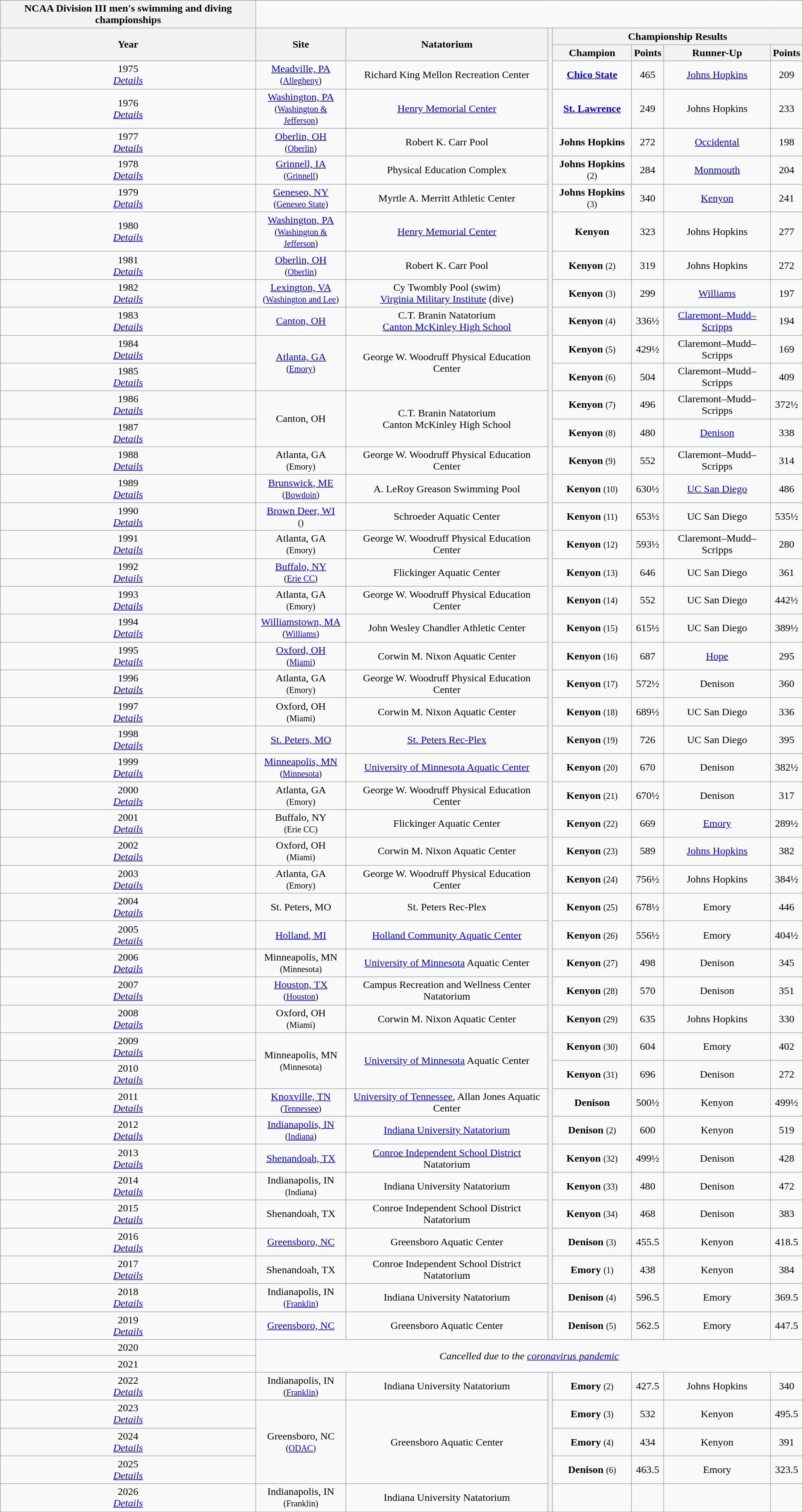<table class="wikitable" style="text-align:center">
<tr>
<th style=>NCAA Division III men's swimming and diving championships</th>
</tr>
<tr>
<th rowspan="2">Year</th>
<th rowspan="2">Site</th>
<th rowspan="2">Natatorium</th>
<th rowspan="47"></th>
<th colspan=4>Championship Results</th>
</tr>
<tr>
<th>Champion</th>
<th>Points</th>
<th>Runner-Up</th>
<th>Points</th>
</tr>
<tr>
<td>1975<br><em><a href='#'>Details</a></em></td>
<td> <a href='#'>Meadville, PA</a><br><small>(<a href='#'>Allegheny</a>)</small></td>
<td>Richard King Mellon Recreation Center</td>
<td><strong><a href='#'>Chico State</a></strong></td>
<td>465</td>
<td><a href='#'>Johns Hopkins</a></td>
<td>209</td>
</tr>
<tr>
<td>1976<br><em><a href='#'>Details</a></em></td>
<td> <a href='#'>Washington, PA</a><br><small>(<a href='#'>Washington & Jefferson</a>)</small></td>
<td><a href='#'>Henry Memorial Center</a></td>
<td><strong><a href='#'>St. Lawrence</a></strong></td>
<td>249</td>
<td>Johns Hopkins</td>
<td>233</td>
</tr>
<tr>
<td>1977<br><em><a href='#'>Details</a></em></td>
<td> <a href='#'>Oberlin, OH</a><br><small>(<a href='#'>Oberlin</a>)</small></td>
<td>Robert K. Carr Pool</td>
<td><strong>Johns Hopkins</strong></td>
<td>272</td>
<td><a href='#'>Occidental</a></td>
<td>198</td>
</tr>
<tr>
<td>1978<br><em><a href='#'>Details</a></em></td>
<td> <a href='#'>Grinnell, IA</a> <br><small>(<a href='#'>Grinnell</a>)</small></td>
<td>Physical Education Complex</td>
<td><strong>Johns Hopkins</strong> <small>(2)</small></td>
<td>284</td>
<td><a href='#'>Monmouth</a></td>
<td>204</td>
</tr>
<tr>
<td>1979<br><em><a href='#'>Details</a></em></td>
<td> <a href='#'>Geneseo, NY</a><br><small>(<a href='#'>Geneseo State</a>)</small></td>
<td>Myrtle A. Merritt Athletic Center</td>
<td><strong>Johns Hopkins</strong> <small>(3)</small></td>
<td>340</td>
<td><a href='#'>Kenyon</a></td>
<td>241</td>
</tr>
<tr>
<td>1980<br><em><a href='#'>Details</a></em></td>
<td> <a href='#'>Washington, PA</a><br><small>(<a href='#'>Washington & Jefferson</a>)</small></td>
<td><a href='#'>Henry Memorial Center</a></td>
<td><strong>Kenyon</strong></td>
<td>323</td>
<td>Johns Hopkins</td>
<td>277</td>
</tr>
<tr>
<td>1981<br><em><a href='#'>Details</a></em></td>
<td> <a href='#'>Oberlin, OH</a><br><small>(<a href='#'>Oberlin</a>)</small></td>
<td>Robert K. Carr Pool</td>
<td><strong>Kenyon</strong> <small>(2)</small></td>
<td>319</td>
<td>Johns Hopkins</td>
<td>272</td>
</tr>
<tr>
<td>1982<br><em><a href='#'>Details</a></em></td>
<td> <a href='#'>Lexington, VA</a><br><small>(<a href='#'>Washington and Lee</a>)</small></td>
<td>Cy Twombly Pool (swim)<br><a href='#'>Virginia Military Institute</a> (dive)</td>
<td><strong>Kenyon</strong> <small>(3)</small></td>
<td>299</td>
<td><a href='#'>Williams</a></td>
<td>197</td>
</tr>
<tr>
<td>1983<br><em><a href='#'>Details</a></em></td>
<td> <a href='#'>Canton, OH</a></td>
<td>C.T. Branin Natatorium<br><a href='#'>Canton McKinley High School</a></td>
<td><strong>Kenyon</strong> <small>(4)</small></td>
<td>336½</td>
<td><a href='#'>Claremont–Mudd–Scripps</a></td>
<td>194</td>
</tr>
<tr>
<td>1984<br><em><a href='#'>Details</a></em></td>
<td rowspan="2"> <a href='#'>Atlanta, GA</a><br><small>(<a href='#'>Emory</a>)</small></td>
<td rowspan="2">George W. Woodruff Physical Education Center</td>
<td><strong>Kenyon</strong> <small>(5)</small></td>
<td>429½</td>
<td>Claremont–Mudd–Scripps</td>
<td>169</td>
</tr>
<tr>
<td>1985<br><em><a href='#'>Details</a></em></td>
<td><strong>Kenyon</strong> <small>(6)</small></td>
<td>504</td>
<td>Claremont–Mudd–Scripps</td>
<td>409</td>
</tr>
<tr>
<td>1986<br><em><a href='#'>Details</a></em></td>
<td rowspan="2"> Canton, OH</td>
<td rowspan="2">C.T. Branin Natatorium<br>Canton McKinley High School</td>
<td><strong>Kenyon</strong> <small>(7)</small></td>
<td>496</td>
<td>Claremont–Mudd–Scripps</td>
<td>372½</td>
</tr>
<tr>
<td>1987<br><em><a href='#'>Details</a></em></td>
<td><strong>Kenyon</strong> <small>(8)</small></td>
<td>480</td>
<td><a href='#'>Denison</a></td>
<td>338</td>
</tr>
<tr>
<td>1988<br><em><a href='#'>Details</a></em></td>
<td> Atlanta, GA<br><small>(Emory)</small></td>
<td>George W. Woodruff Physical Education Center</td>
<td><strong>Kenyon</strong> <small>(9)</small></td>
<td>552</td>
<td>Claremont–Mudd–Scripps</td>
<td>314</td>
</tr>
<tr>
<td>1989<br><em><a href='#'>Details</a></em></td>
<td> <a href='#'>Brunswick, ME</a><br><small>(<a href='#'>Bowdoin</a>)</small></td>
<td>A. LeRoy Greason Swimming Pool</td>
<td><strong>Kenyon</strong> <small>(10)</small></td>
<td>630½</td>
<td><a href='#'>UC San Diego</a></td>
<td>486</td>
</tr>
<tr>
<td>1990<br><em><a href='#'>Details</a></em></td>
<td> <a href='#'>Brown Deer, WI</a><br><small>(<a href='#'></a>)</small></td>
<td>Schroeder Aquatic Center</td>
<td><strong>Kenyon</strong> <small>(11)</small></td>
<td>653½</td>
<td>UC San Diego</td>
<td>535½</td>
</tr>
<tr>
<td>1991<br><em><a href='#'>Details</a></em></td>
<td> Atlanta, GA<br><small>(Emory)</small></td>
<td>George W. Woodruff Physical Education Center</td>
<td><strong>Kenyon</strong> <small>(12)</small></td>
<td>593½</td>
<td>Claremont–Mudd–Scripps</td>
<td>280</td>
</tr>
<tr>
<td>1992<br><em><a href='#'>Details</a></em></td>
<td> <a href='#'>Buffalo, NY</a><br><small>(<a href='#'>Erie CC</a>)</small></td>
<td>Flickinger Aquatic Center</td>
<td><strong>Kenyon</strong> <small>(13)</small></td>
<td>646</td>
<td>UC San Diego</td>
<td>361</td>
</tr>
<tr>
<td>1993<br><em><a href='#'>Details</a></em></td>
<td> Atlanta, GA<br><small>(Emory)</small></td>
<td>George W. Woodruff Physical Education Center</td>
<td><strong>Kenyon</strong> <small>(14)</small></td>
<td>552</td>
<td>UC San Diego</td>
<td>442½</td>
</tr>
<tr>
<td>1994<br><em><a href='#'>Details</a></em></td>
<td> <a href='#'>Williamstown, MA</a><br><small>(<a href='#'>Williams</a>)</small></td>
<td>John Wesley Chandler Athletic Center</td>
<td><strong>Kenyon</strong> <small>(15)</small></td>
<td>615½</td>
<td>UC San Diego</td>
<td>389½</td>
</tr>
<tr>
<td>1995<br><em><a href='#'>Details</a></em></td>
<td> <a href='#'>Oxford, OH</a><br><small>(<a href='#'>Miami</a>)</small></td>
<td>Corwin M. Nixon Aquatic Center</td>
<td><strong>Kenyon</strong> <small>(16)</small></td>
<td>687</td>
<td><a href='#'>Hope</a></td>
<td>295</td>
</tr>
<tr>
<td>1996<br><em><a href='#'>Details</a></em></td>
<td> Atlanta, GA<br><small>(Emory)</small></td>
<td>George W. Woodruff Physical Education Center</td>
<td><strong>Kenyon</strong> <small>(17)</small></td>
<td>572½</td>
<td>Denison</td>
<td>360</td>
</tr>
<tr>
<td>1997<br><em><a href='#'>Details</a></em></td>
<td> Oxford, OH<br><small>(Miami)</small></td>
<td>Corwin M. Nixon Aquatic Center</td>
<td><strong>Kenyon</strong> <small>(18)</small></td>
<td>689½</td>
<td>UC San Diego</td>
<td>336</td>
</tr>
<tr>
<td>1998<br><em><a href='#'>Details</a></em></td>
<td> <a href='#'>St. Peters, MO</a></td>
<td><a href='#'>St. Peters Rec-Plex</a></td>
<td><strong>Kenyon</strong> <small>(19)</small></td>
<td>726</td>
<td>UC San Diego</td>
<td>395</td>
</tr>
<tr>
<td>1999<br><em><a href='#'>Details</a></em></td>
<td> <a href='#'>Minneapolis, MN</a><br><small>(<a href='#'>Minnesota</a>)</small></td>
<td><a href='#'>University of Minnesota Aquatic Center</a></td>
<td><strong>Kenyon</strong> <small>(20)</small></td>
<td>670</td>
<td>Denison</td>
<td>382½</td>
</tr>
<tr>
<td>2000<br><em><a href='#'>Details</a></em></td>
<td> Atlanta, GA<br><small>(Emory)</small></td>
<td>George W. Woodruff Physical Education Center</td>
<td><strong>Kenyon</strong> <small>(21)</small></td>
<td>670½</td>
<td>Denison</td>
<td>317</td>
</tr>
<tr>
<td>2001<br><em><a href='#'>Details</a></em></td>
<td> Buffalo, NY<br><small>(Erie CC)</small></td>
<td>Flickinger Aquatic Center</td>
<td><strong>Kenyon</strong> <small>(22)</small></td>
<td>669</td>
<td><a href='#'>Emory</a></td>
<td>289½</td>
</tr>
<tr>
<td>2002<br><em><a href='#'>Details</a></em></td>
<td> Oxford, OH<br><small>(Miami)</small></td>
<td>Corwin M. Nixon Aquatic Center</td>
<td><strong>Kenyon</strong> <small>(23)</small></td>
<td>589</td>
<td><a href='#'>Johns Hopkins</a></td>
<td>382</td>
</tr>
<tr>
<td>2003<br><em><a href='#'>Details</a></em></td>
<td> Atlanta, GA<br><small>(Emory)</small></td>
<td>George W. Woodruff Physical Education Center</td>
<td><strong>Kenyon</strong> <small>(24)</small></td>
<td>756½</td>
<td>Johns Hopkins</td>
<td>384½</td>
</tr>
<tr>
<td>2004<br><em><a href='#'>Details</a></em></td>
<td> St. Peters, MO</td>
<td>St. Peters Rec-Plex</td>
<td><strong>Kenyon</strong> <small>(25)</small></td>
<td>678½</td>
<td>Emory</td>
<td>446</td>
</tr>
<tr>
<td>2005<br><em><a href='#'>Details</a></em></td>
<td> <a href='#'>Holland, MI</a></td>
<td><a href='#'>Holland Community Aquatic Center</a></td>
<td><strong>Kenyon</strong> <small>(26)</small></td>
<td>556½</td>
<td>Emory</td>
<td>404½</td>
</tr>
<tr>
<td>2006<br><em><a href='#'>Details</a></em></td>
<td> Minneapolis, MN<br><small>(Minnesota)</small></td>
<td><a href='#'>University of Minnesota</a> Aquatic Center</td>
<td><strong>Kenyon</strong> <small>(27)</small></td>
<td>498</td>
<td>Denison</td>
<td>345</td>
</tr>
<tr>
<td>2007<br><em><a href='#'>Details</a></em></td>
<td> <a href='#'>Houston, TX</a><br><small>(<a href='#'>Houston</a>)</small></td>
<td>Campus Recreation and Wellness Center Natatorium</td>
<td><strong>Kenyon</strong> <small>(28)</small></td>
<td>570</td>
<td>Denison</td>
<td>351</td>
</tr>
<tr>
<td>2008<br><em><a href='#'>Details</a></em></td>
<td> Oxford, OH<br><small>(Miami)</small></td>
<td>Corwin M. Nixon Aquatic Center</td>
<td><strong>Kenyon</strong> <small>(29)</small></td>
<td>635</td>
<td>Johns Hopkins</td>
<td>330</td>
</tr>
<tr>
<td>2009<br><em><a href='#'>Details</a></em></td>
<td rowspan="2"> Minneapolis, MN<br><small>(Minnesota)</small></td>
<td rowspan="2"><a href='#'>University of Minnesota</a> Aquatic Center</td>
<td><strong>Kenyon</strong> <small>(30)</small></td>
<td>604</td>
<td>Emory</td>
<td>402</td>
</tr>
<tr>
<td>2010<br><em><a href='#'>Details</a></em></td>
<td><strong>Kenyon</strong> <small>(31)</small></td>
<td>696</td>
<td>Denison</td>
<td>272</td>
</tr>
<tr>
<td>2011<br><em><a href='#'>Details</a></em></td>
<td> <a href='#'>Knoxville, TN</a><br><small>(<a href='#'>Tennessee</a>)</small></td>
<td><a href='#'>University of Tennessee</a>, Allan Jones Aquatic Center</td>
<td><strong>Denison</strong></td>
<td>500½</td>
<td>Kenyon</td>
<td>499½</td>
</tr>
<tr>
<td>2012<br><em><a href='#'>Details</a></em></td>
<td> <a href='#'>Indianapolis, IN</a><br><small>(<a href='#'>Indiana</a>)</small></td>
<td><a href='#'>Indiana University Natatorium</a></td>
<td><strong>Denison</strong> <small>(2)</small></td>
<td>600</td>
<td>Kenyon</td>
<td>519</td>
</tr>
<tr>
<td>2013<br><em><a href='#'>Details</a></em></td>
<td> <a href='#'>Shenandoah, TX</a></td>
<td><a href='#'>Conroe Independent School District</a> Natatorium</td>
<td><strong>Kenyon</strong> <small>(32)</small></td>
<td>499½</td>
<td>Denison</td>
<td>428</td>
</tr>
<tr>
<td>2014<br><em><a href='#'>Details</a></em></td>
<td> Indianapolis, IN<br><small>(Indiana)</small></td>
<td>Indiana University Natatorium</td>
<td><strong>Kenyon</strong> <small>(33)</small></td>
<td>480</td>
<td>Denison</td>
<td>472</td>
</tr>
<tr>
<td>2015<br><em><a href='#'>Details</a></em></td>
<td> Shenandoah, TX</td>
<td>Conroe Independent School District Natatorium</td>
<td><strong>Kenyon</strong> <small>(34)</small></td>
<td>468</td>
<td>Denison</td>
<td>383</td>
</tr>
<tr>
<td>2016<br><em><a href='#'>Details</a></em></td>
<td> <a href='#'>Greensboro, NC</a></td>
<td>Greensboro Aquatic Center</td>
<td><strong>Denison</strong> <small>(3)</small></td>
<td>455.5</td>
<td>Kenyon</td>
<td>418.5</td>
</tr>
<tr>
<td>2017<br><em><a href='#'>Details</a></em></td>
<td> Shenandoah, TX</td>
<td>Conroe Independent School District Natatorium</td>
<td><strong>Emory</strong> <small>(1)</small></td>
<td>438</td>
<td>Kenyon</td>
<td>384</td>
</tr>
<tr>
<td>2018<br><em><a href='#'>Details</a></em></td>
<td> Indianapolis, IN<br><small>(<a href='#'>Franklin</a>)</small></td>
<td>Indiana University Natatorium</td>
<td><strong>Denison</strong> <small>(4)</small></td>
<td>596.5</td>
<td>Emory</td>
<td>369.5</td>
</tr>
<tr>
<td>2019<br><em><a href='#'>Details</a></em></td>
<td> <a href='#'>Greensboro, NC</a></td>
<td>Greensboro Aquatic Center</td>
<td><strong>Denison</strong> <small>(5)</small></td>
<td>562.5</td>
<td>Emory</td>
<td>447.5</td>
</tr>
<tr>
<td>2020</td>
<td colspan=7 rowspan=2 align=center><em>Cancelled due to the <a href='#'>coronavirus pandemic</a></em></td>
</tr>
<tr>
<td>2021</td>
</tr>
<tr>
<td>2022<br><em><a href='#'>Details</a></em></td>
<td> Indianapolis, IN<br><small>(<a href='#'>Franklin</a>)</small></td>
<td>Indiana University Natatorium</td>
<th rowspan="5"></th>
<td><strong>Emory</strong> <small>(2)</small></td>
<td>427.5</td>
<td>Johns Hopkins</td>
<td>340</td>
</tr>
<tr>
<td>2023<br><em><a href='#'>Details</a></em></td>
<td rowspan=3> Greensboro, NC<br><small>(<a href='#'>ODAC</a>)</small></td>
<td rowspan=3>Greensboro Aquatic Center</td>
<td><strong>Emory</strong> <small>(3)</small></td>
<td>532</td>
<td>Kenyon</td>
<td>495.5</td>
</tr>
<tr>
<td>2024<br><em><a href='#'>Details</a></em></td>
<td><strong>Emory</strong> <small>(4)</small></td>
<td>434</td>
<td>Kenyon</td>
<td>391</td>
</tr>
<tr>
<td>2025<br><em><a href='#'>Details</a></em></td>
<td><strong>Denison</strong> <small>(6)</small></td>
<td>463.5</td>
<td>Emory</td>
<td>323.5</td>
</tr>
<tr>
<td>2026<br><em><a href='#'>Details</a></em></td>
<td> Indianapolis, IN<br><small>(Franklin)</small></td>
<td>Indiana University Natatorium</td>
<td></td>
<td></td>
<td></td>
<td></td>
</tr>
</table>
